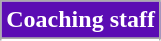<table class="wikitable">
<tr>
<th style="background:#5B0CB3; color:#FFFFFF;" scope="col" colspan="2">Coaching staff<br></th>
</tr>
<tr>
</tr>
<tr>
</tr>
</table>
